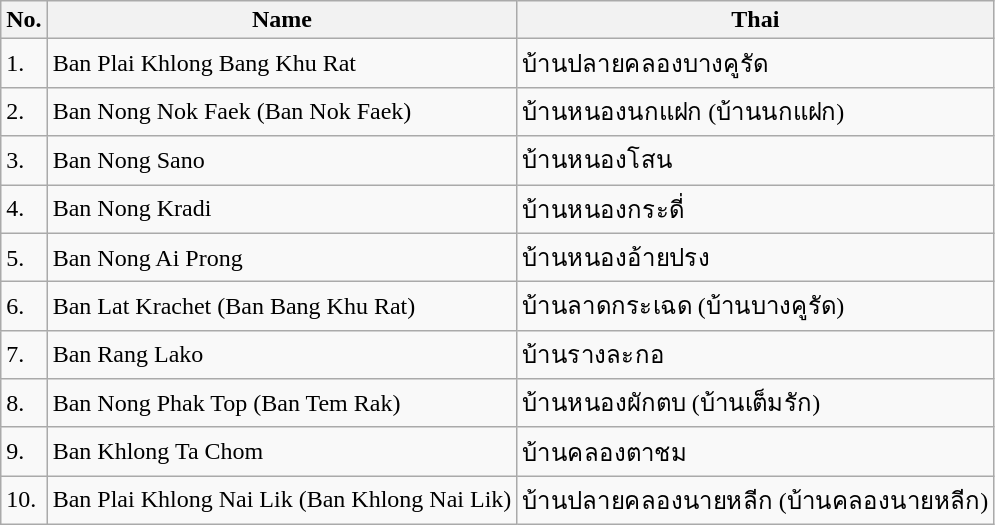<table class="wikitable sortable">
<tr>
<th>No.</th>
<th>Name</th>
<th>Thai</th>
</tr>
<tr>
<td>1.</td>
<td>Ban Plai Khlong Bang Khu Rat</td>
<td>บ้านปลายคลองบางคูรัด</td>
</tr>
<tr>
<td>2.</td>
<td>Ban Nong Nok Faek (Ban Nok Faek)</td>
<td>บ้านหนองนกแฝก (บ้านนกแฝก)</td>
</tr>
<tr>
<td>3.</td>
<td>Ban Nong Sano</td>
<td>บ้านหนองโสน</td>
</tr>
<tr>
<td>4.</td>
<td>Ban Nong Kradi</td>
<td>บ้านหนองกระดี่</td>
</tr>
<tr>
<td>5.</td>
<td>Ban Nong Ai Prong</td>
<td>บ้านหนองอ้ายปรง</td>
</tr>
<tr>
<td>6.</td>
<td>Ban Lat Krachet (Ban Bang Khu Rat)</td>
<td>บ้านลาดกระเฉด (บ้านบางคูรัด)</td>
</tr>
<tr>
<td>7.</td>
<td>Ban Rang Lako</td>
<td>บ้านรางละกอ</td>
</tr>
<tr>
<td>8.</td>
<td>Ban Nong Phak Top (Ban Tem Rak)</td>
<td>บ้านหนองผักตบ (บ้านเต็มรัก)</td>
</tr>
<tr>
<td>9.</td>
<td>Ban Khlong Ta Chom</td>
<td>บ้านคลองตาชม</td>
</tr>
<tr>
<td>10.</td>
<td>Ban Plai Khlong Nai Lik (Ban Khlong Nai Lik)</td>
<td>บ้านปลายคลองนายหลีก (บ้านคลองนายหลีก)</td>
</tr>
</table>
